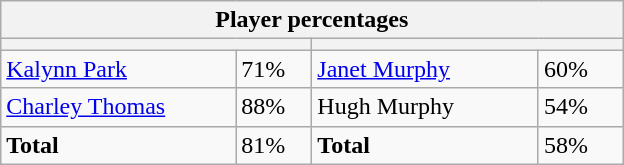<table class="wikitable">
<tr>
<th colspan=4 width=400>Player percentages</th>
</tr>
<tr>
<th colspan=2 width=200 style="white-space:nowrap;"></th>
<th colspan=2 width=200 style="white-space:nowrap;"></th>
</tr>
<tr>
<td><a href='#'>Kalynn Park</a></td>
<td>71%</td>
<td><a href='#'>Janet Murphy</a></td>
<td>60%</td>
</tr>
<tr>
<td><a href='#'>Charley Thomas</a></td>
<td>88%</td>
<td>Hugh Murphy</td>
<td>54%</td>
</tr>
<tr>
<td><strong>Total</strong></td>
<td>81%</td>
<td><strong>Total</strong></td>
<td>58%</td>
</tr>
</table>
